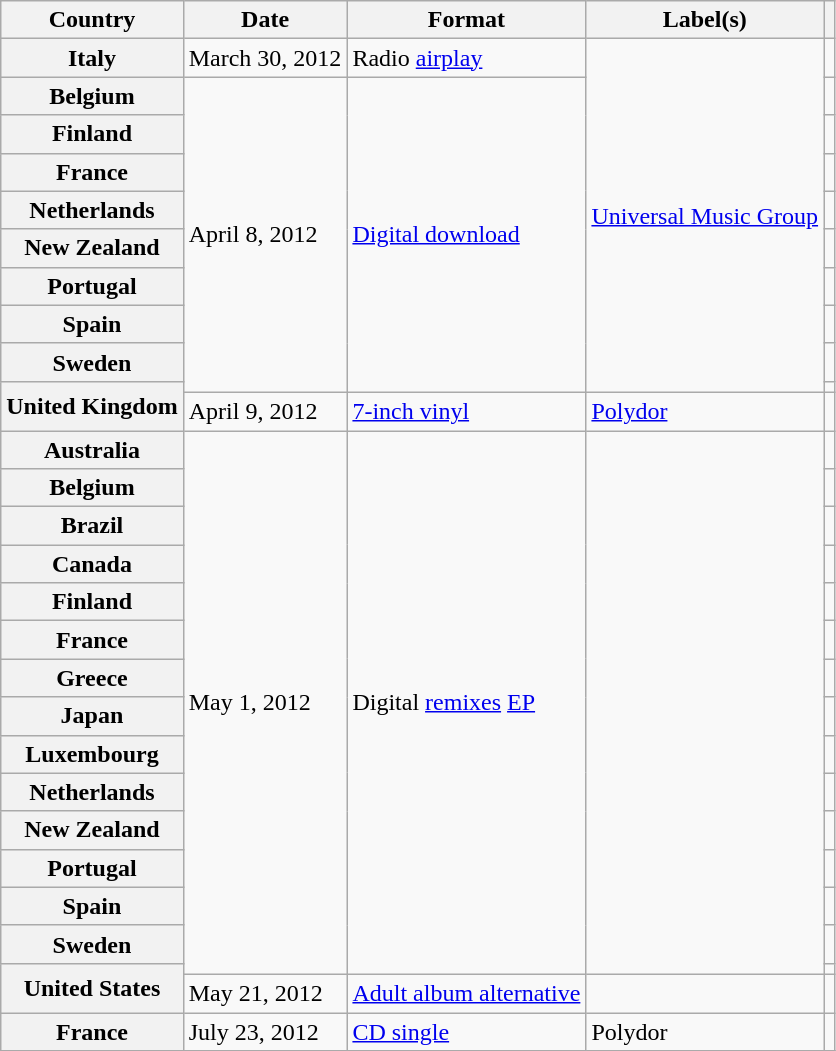<table class="wikitable plainrowheaders">
<tr>
<th scope="col">Country</th>
<th scope="col">Date</th>
<th scope="col">Format</th>
<th scope="col">Label(s)</th>
<th scope="col"></th>
</tr>
<tr>
<th scope="row">Italy</th>
<td>March 30, 2012</td>
<td>Radio <a href='#'>airplay</a></td>
<td rowspan="10"><a href='#'>Universal Music Group</a></td>
<td></td>
</tr>
<tr>
<th scope="row">Belgium</th>
<td rowspan="9">April 8, 2012</td>
<td rowspan="9"><a href='#'>Digital download</a></td>
<td></td>
</tr>
<tr>
<th scope="row">Finland</th>
<td></td>
</tr>
<tr>
<th scope="row">France</th>
<td></td>
</tr>
<tr>
<th scope="row">Netherlands</th>
<td></td>
</tr>
<tr>
<th scope="row">New Zealand</th>
<td></td>
</tr>
<tr>
<th scope="row">Portugal</th>
<td></td>
</tr>
<tr>
<th scope="row">Spain</th>
<td></td>
</tr>
<tr>
<th scope="row">Sweden</th>
<td></td>
</tr>
<tr>
<th scope="row" rowspan="2">United Kingdom</th>
<td></td>
</tr>
<tr>
<td>April 9, 2012</td>
<td><a href='#'>7-inch vinyl</a></td>
<td><a href='#'>Polydor</a></td>
<td></td>
</tr>
<tr>
<th scope="row">Australia</th>
<td rowspan="15">May 1, 2012</td>
<td rowspan="15">Digital <a href='#'>remixes</a> <a href='#'>EP</a></td>
<td rowspan="15"></td>
<td></td>
</tr>
<tr>
<th scope="row">Belgium</th>
<td></td>
</tr>
<tr>
<th scope="row">Brazil</th>
<td></td>
</tr>
<tr>
<th scope="row">Canada</th>
<td></td>
</tr>
<tr>
<th scope="row">Finland</th>
<td></td>
</tr>
<tr>
<th scope="row">France</th>
<td></td>
</tr>
<tr>
<th scope="row">Greece</th>
<td></td>
</tr>
<tr>
<th scope="row">Japan</th>
<td></td>
</tr>
<tr>
<th scope="row">Luxembourg</th>
<td></td>
</tr>
<tr>
<th scope="row">Netherlands</th>
<td></td>
</tr>
<tr>
<th scope="row">New Zealand</th>
<td></td>
</tr>
<tr>
<th scope="row">Portugal</th>
<td></td>
</tr>
<tr>
<th scope="row">Spain</th>
<td></td>
</tr>
<tr>
<th scope="row">Sweden</th>
<td></td>
</tr>
<tr>
<th scope="row" rowspan="2">United States</th>
<td></td>
</tr>
<tr>
<td>May 21, 2012</td>
<td><a href='#'>Adult album alternative</a></td>
<td></td>
<td></td>
</tr>
<tr>
<th scope="row">France</th>
<td>July 23, 2012</td>
<td><a href='#'>CD single</a></td>
<td>Polydor</td>
<td></td>
</tr>
<tr>
</tr>
</table>
